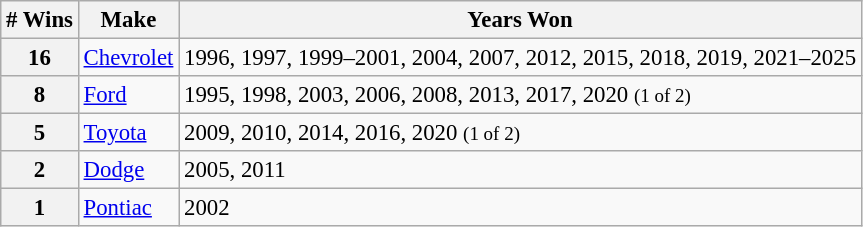<table class="wikitable" style="font-size: 95%;">
<tr>
<th># Wins</th>
<th>Make</th>
<th>Years Won</th>
</tr>
<tr>
<th>16</th>
<td> <a href='#'>Chevrolet</a></td>
<td>1996, 1997, 1999–2001, 2004, 2007, 2012, 2015, 2018, 2019, 2021–2025</td>
</tr>
<tr>
<th>8</th>
<td> <a href='#'>Ford</a></td>
<td>1995, 1998, 2003, 2006, 2008, 2013, 2017, 2020 <small>(1 of 2)</small></td>
</tr>
<tr>
<th>5</th>
<td> <a href='#'>Toyota</a></td>
<td>2009, 2010, 2014, 2016, 2020 <small>(1 of 2)</small></td>
</tr>
<tr>
<th>2</th>
<td> <a href='#'>Dodge</a></td>
<td>2005, 2011</td>
</tr>
<tr>
<th>1</th>
<td> <a href='#'>Pontiac</a></td>
<td>2002</td>
</tr>
</table>
